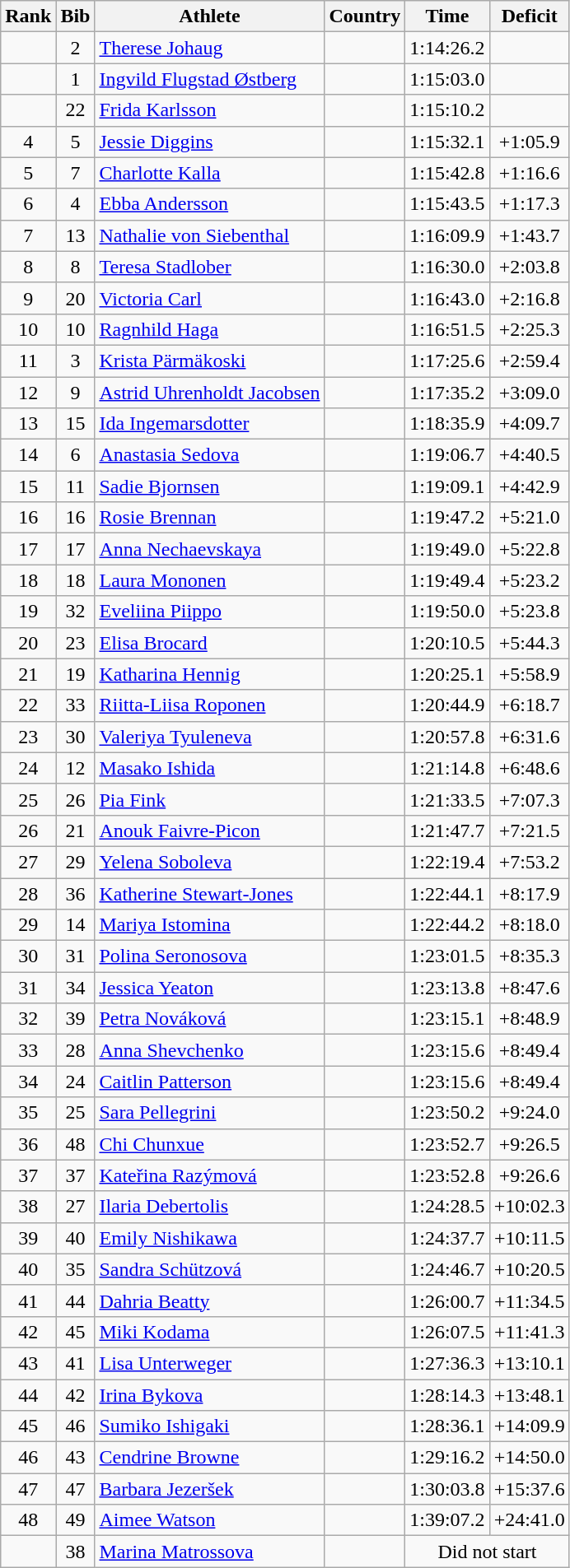<table class="wikitable sortable" style="text-align:center">
<tr>
<th>Rank</th>
<th>Bib</th>
<th>Athlete</th>
<th>Country</th>
<th>Time</th>
<th>Deficit</th>
</tr>
<tr>
<td></td>
<td>2</td>
<td align=left><a href='#'>Therese Johaug</a></td>
<td align=left></td>
<td>1:14:26.2</td>
<td></td>
</tr>
<tr>
<td></td>
<td>1</td>
<td align=left><a href='#'>Ingvild Flugstad Østberg</a></td>
<td align=left></td>
<td>1:15:03.0</td>
<td></td>
</tr>
<tr>
<td></td>
<td>22</td>
<td align=left><a href='#'>Frida Karlsson</a></td>
<td align=left></td>
<td>1:15:10.2</td>
<td></td>
</tr>
<tr>
<td>4</td>
<td>5</td>
<td align=left><a href='#'>Jessie Diggins</a></td>
<td align=left></td>
<td>1:15:32.1</td>
<td>+1:05.9</td>
</tr>
<tr>
<td>5</td>
<td>7</td>
<td align=left><a href='#'>Charlotte Kalla</a></td>
<td align=left></td>
<td>1:15:42.8</td>
<td>+1:16.6</td>
</tr>
<tr>
<td>6</td>
<td>4</td>
<td align=left><a href='#'>Ebba Andersson</a></td>
<td align=left></td>
<td>1:15:43.5</td>
<td>+1:17.3</td>
</tr>
<tr>
<td>7</td>
<td>13</td>
<td align=left><a href='#'>Nathalie von Siebenthal</a></td>
<td align=left></td>
<td>1:16:09.9</td>
<td>+1:43.7</td>
</tr>
<tr>
<td>8</td>
<td>8</td>
<td align=left><a href='#'>Teresa Stadlober</a></td>
<td align=left></td>
<td>1:16:30.0</td>
<td>+2:03.8</td>
</tr>
<tr>
<td>9</td>
<td>20</td>
<td align=left><a href='#'>Victoria Carl</a></td>
<td align=left></td>
<td>1:16:43.0</td>
<td>+2:16.8</td>
</tr>
<tr>
<td>10</td>
<td>10</td>
<td align=left><a href='#'>Ragnhild Haga</a></td>
<td align=left></td>
<td>1:16:51.5</td>
<td>+2:25.3</td>
</tr>
<tr>
<td>11</td>
<td>3</td>
<td align=left><a href='#'>Krista Pärmäkoski</a></td>
<td align=left></td>
<td>1:17:25.6</td>
<td>+2:59.4</td>
</tr>
<tr>
<td>12</td>
<td>9</td>
<td align=left><a href='#'>Astrid Uhrenholdt Jacobsen</a></td>
<td align=left></td>
<td>1:17:35.2</td>
<td>+3:09.0</td>
</tr>
<tr>
<td>13</td>
<td>15</td>
<td align=left><a href='#'>Ida Ingemarsdotter</a></td>
<td align=left></td>
<td>1:18:35.9</td>
<td>+4:09.7</td>
</tr>
<tr>
<td>14</td>
<td>6</td>
<td align=left><a href='#'>Anastasia Sedova</a></td>
<td align=left></td>
<td>1:19:06.7</td>
<td>+4:40.5</td>
</tr>
<tr>
<td>15</td>
<td>11</td>
<td align=left><a href='#'>Sadie Bjornsen</a></td>
<td align=left></td>
<td>1:19:09.1</td>
<td>+4:42.9</td>
</tr>
<tr>
<td>16</td>
<td>16</td>
<td align=left><a href='#'>Rosie Brennan</a></td>
<td align=left></td>
<td>1:19:47.2</td>
<td>+5:21.0</td>
</tr>
<tr>
<td>17</td>
<td>17</td>
<td align=left><a href='#'>Anna Nechaevskaya</a></td>
<td align=left></td>
<td>1:19:49.0</td>
<td>+5:22.8</td>
</tr>
<tr>
<td>18</td>
<td>18</td>
<td align=left><a href='#'>Laura Mononen</a></td>
<td align=left></td>
<td>1:19:49.4</td>
<td>+5:23.2</td>
</tr>
<tr>
<td>19</td>
<td>32</td>
<td align=left><a href='#'>Eveliina Piippo</a></td>
<td align=left></td>
<td>1:19:50.0</td>
<td>+5:23.8</td>
</tr>
<tr>
<td>20</td>
<td>23</td>
<td align=left><a href='#'>Elisa Brocard</a></td>
<td align=left></td>
<td>1:20:10.5</td>
<td>+5:44.3</td>
</tr>
<tr>
<td>21</td>
<td>19</td>
<td align=left><a href='#'>Katharina Hennig</a></td>
<td align=left></td>
<td>1:20:25.1</td>
<td>+5:58.9</td>
</tr>
<tr>
<td>22</td>
<td>33</td>
<td align=left><a href='#'>Riitta-Liisa Roponen</a></td>
<td align=left></td>
<td>1:20:44.9</td>
<td>+6:18.7</td>
</tr>
<tr>
<td>23</td>
<td>30</td>
<td align=left><a href='#'>Valeriya Tyuleneva</a></td>
<td align=left></td>
<td>1:20:57.8</td>
<td>+6:31.6</td>
</tr>
<tr>
<td>24</td>
<td>12</td>
<td align=left><a href='#'>Masako Ishida</a></td>
<td align=left></td>
<td>1:21:14.8</td>
<td>+6:48.6</td>
</tr>
<tr>
<td>25</td>
<td>26</td>
<td align=left><a href='#'>Pia Fink</a></td>
<td align=left></td>
<td>1:21:33.5</td>
<td>+7:07.3</td>
</tr>
<tr>
<td>26</td>
<td>21</td>
<td align=left><a href='#'>Anouk Faivre-Picon</a></td>
<td align=left></td>
<td>1:21:47.7</td>
<td>+7:21.5</td>
</tr>
<tr>
<td>27</td>
<td>29</td>
<td align=left><a href='#'>Yelena Soboleva</a></td>
<td align=left></td>
<td>1:22:19.4</td>
<td>+7:53.2</td>
</tr>
<tr>
<td>28</td>
<td>36</td>
<td align=left><a href='#'>Katherine Stewart-Jones</a></td>
<td align=left></td>
<td>1:22:44.1</td>
<td>+8:17.9</td>
</tr>
<tr>
<td>29</td>
<td>14</td>
<td align=left><a href='#'>Mariya Istomina</a></td>
<td align=left></td>
<td>1:22:44.2</td>
<td>+8:18.0</td>
</tr>
<tr>
<td>30</td>
<td>31</td>
<td align=left><a href='#'>Polina Seronosova</a></td>
<td align=left></td>
<td>1:23:01.5</td>
<td>+8:35.3</td>
</tr>
<tr>
<td>31</td>
<td>34</td>
<td align=left><a href='#'>Jessica Yeaton</a></td>
<td align=left></td>
<td>1:23:13.8</td>
<td>+8:47.6</td>
</tr>
<tr>
<td>32</td>
<td>39</td>
<td align=left><a href='#'>Petra Nováková</a></td>
<td align=left></td>
<td>1:23:15.1</td>
<td>+8:48.9</td>
</tr>
<tr>
<td>33</td>
<td>28</td>
<td align=left><a href='#'>Anna Shevchenko</a></td>
<td align=left></td>
<td>1:23:15.6</td>
<td>+8:49.4</td>
</tr>
<tr>
<td>34</td>
<td>24</td>
<td align=left><a href='#'>Caitlin Patterson</a></td>
<td align=left></td>
<td>1:23:15.6</td>
<td>+8:49.4</td>
</tr>
<tr>
<td>35</td>
<td>25</td>
<td align=left><a href='#'>Sara Pellegrini</a></td>
<td align=left></td>
<td>1:23:50.2</td>
<td>+9:24.0</td>
</tr>
<tr>
<td>36</td>
<td>48</td>
<td align=left><a href='#'>Chi Chunxue</a></td>
<td align=left></td>
<td>1:23:52.7</td>
<td>+9:26.5</td>
</tr>
<tr>
<td>37</td>
<td>37</td>
<td align=left><a href='#'>Kateřina Razýmová</a></td>
<td align=left></td>
<td>1:23:52.8</td>
<td>+9:26.6</td>
</tr>
<tr>
<td>38</td>
<td>27</td>
<td align=left><a href='#'>Ilaria Debertolis</a></td>
<td align=left></td>
<td>1:24:28.5</td>
<td>+10:02.3</td>
</tr>
<tr>
<td>39</td>
<td>40</td>
<td align=left><a href='#'>Emily Nishikawa</a></td>
<td align=left></td>
<td>1:24:37.7</td>
<td>+10:11.5</td>
</tr>
<tr>
<td>40</td>
<td>35</td>
<td align=left><a href='#'>Sandra Schützová</a></td>
<td align=left></td>
<td>1:24:46.7</td>
<td>+10:20.5</td>
</tr>
<tr>
<td>41</td>
<td>44</td>
<td align=left><a href='#'>Dahria Beatty</a></td>
<td align=left></td>
<td>1:26:00.7</td>
<td>+11:34.5</td>
</tr>
<tr>
<td>42</td>
<td>45</td>
<td align=left><a href='#'>Miki Kodama</a></td>
<td align=left></td>
<td>1:26:07.5</td>
<td>+11:41.3</td>
</tr>
<tr>
<td>43</td>
<td>41</td>
<td align=left><a href='#'>Lisa Unterweger</a></td>
<td align=left></td>
<td>1:27:36.3</td>
<td>+13:10.1</td>
</tr>
<tr>
<td>44</td>
<td>42</td>
<td align=left><a href='#'>Irina Bykova</a></td>
<td align=left></td>
<td>1:28:14.3</td>
<td>+13:48.1</td>
</tr>
<tr>
<td>45</td>
<td>46</td>
<td align=left><a href='#'>Sumiko Ishigaki</a></td>
<td align=left></td>
<td>1:28:36.1</td>
<td>+14:09.9</td>
</tr>
<tr>
<td>46</td>
<td>43</td>
<td align=left><a href='#'>Cendrine Browne</a></td>
<td align=left></td>
<td>1:29:16.2</td>
<td>+14:50.0</td>
</tr>
<tr>
<td>47</td>
<td>47</td>
<td align=left><a href='#'>Barbara Jezeršek</a></td>
<td align=left></td>
<td>1:30:03.8</td>
<td>+15:37.6</td>
</tr>
<tr>
<td>48</td>
<td>49</td>
<td align=left><a href='#'>Aimee Watson</a></td>
<td align=left></td>
<td>1:39:07.2</td>
<td>+24:41.0</td>
</tr>
<tr>
<td></td>
<td>38</td>
<td align=left><a href='#'>Marina Matrossova</a></td>
<td align=left></td>
<td colspan=2>Did not start</td>
</tr>
</table>
